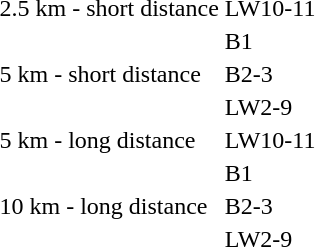<table>
<tr>
<td>2.5 km - short distance</td>
<td>LW10-11<br></td>
<td></td>
<td></td>
<td></td>
</tr>
<tr>
<td rowspan="3">5 km - short distance</td>
<td>B1<br></td>
<td></td>
<td></td>
<td></td>
</tr>
<tr>
<td>B2-3<br></td>
<td></td>
<td></td>
<td></td>
</tr>
<tr>
<td>LW2-9<br></td>
<td></td>
<td></td>
<td></td>
</tr>
<tr>
<td>5 km - long distance</td>
<td>LW10-11<br></td>
<td></td>
<td></td>
<td></td>
</tr>
<tr>
<td rowspan="3">10 km - long distance</td>
<td>B1<br></td>
<td></td>
<td></td>
<td></td>
</tr>
<tr>
<td>B2-3<br></td>
<td></td>
<td></td>
<td></td>
</tr>
<tr>
<td>LW2-9<br></td>
<td></td>
<td></td>
<td></td>
</tr>
</table>
